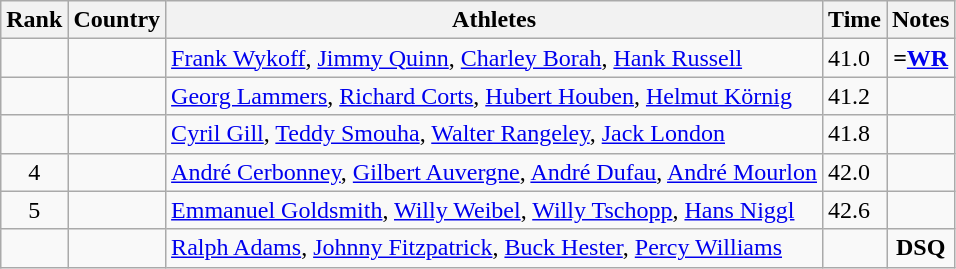<table class="wikitable sortable" style="text-align:center">
<tr>
<th>Rank</th>
<th>Country</th>
<th>Athletes</th>
<th>Time</th>
<th>Notes</th>
</tr>
<tr>
<td></td>
<td align=left></td>
<td align=left><a href='#'>Frank Wykoff</a>, <a href='#'>Jimmy Quinn</a>, <a href='#'>Charley Borah</a>, <a href='#'>Hank Russell</a></td>
<td align=left>41.0</td>
<td><strong>=<a href='#'>WR</a></strong></td>
</tr>
<tr>
<td></td>
<td align=left></td>
<td align=left><a href='#'>Georg Lammers</a>, <a href='#'>Richard Corts</a>, <a href='#'>Hubert Houben</a>, <a href='#'>Helmut Körnig</a></td>
<td align=left>41.2</td>
<td></td>
</tr>
<tr>
<td></td>
<td align=left></td>
<td align=left><a href='#'>Cyril Gill</a>, <a href='#'>Teddy Smouha</a>, <a href='#'>Walter Rangeley</a>, <a href='#'>Jack London</a></td>
<td align=left>41.8</td>
<td></td>
</tr>
<tr>
<td>4</td>
<td align=left></td>
<td align=left><a href='#'>André Cerbonney</a>, <a href='#'>Gilbert Auvergne</a>, <a href='#'>André Dufau</a>, <a href='#'>André Mourlon</a></td>
<td align=left>42.0</td>
<td></td>
</tr>
<tr>
<td>5</td>
<td align=left></td>
<td align=left><a href='#'>Emmanuel Goldsmith</a>, <a href='#'>Willy Weibel</a>, <a href='#'>Willy Tschopp</a>, <a href='#'>Hans Niggl</a></td>
<td align=left>42.6</td>
<td></td>
</tr>
<tr>
<td></td>
<td align=left></td>
<td align=left><a href='#'>Ralph Adams</a>, <a href='#'>Johnny Fitzpatrick</a>, <a href='#'>Buck Hester</a>, <a href='#'>Percy Williams</a></td>
<td align=left></td>
<td><strong>DSQ</strong></td>
</tr>
</table>
